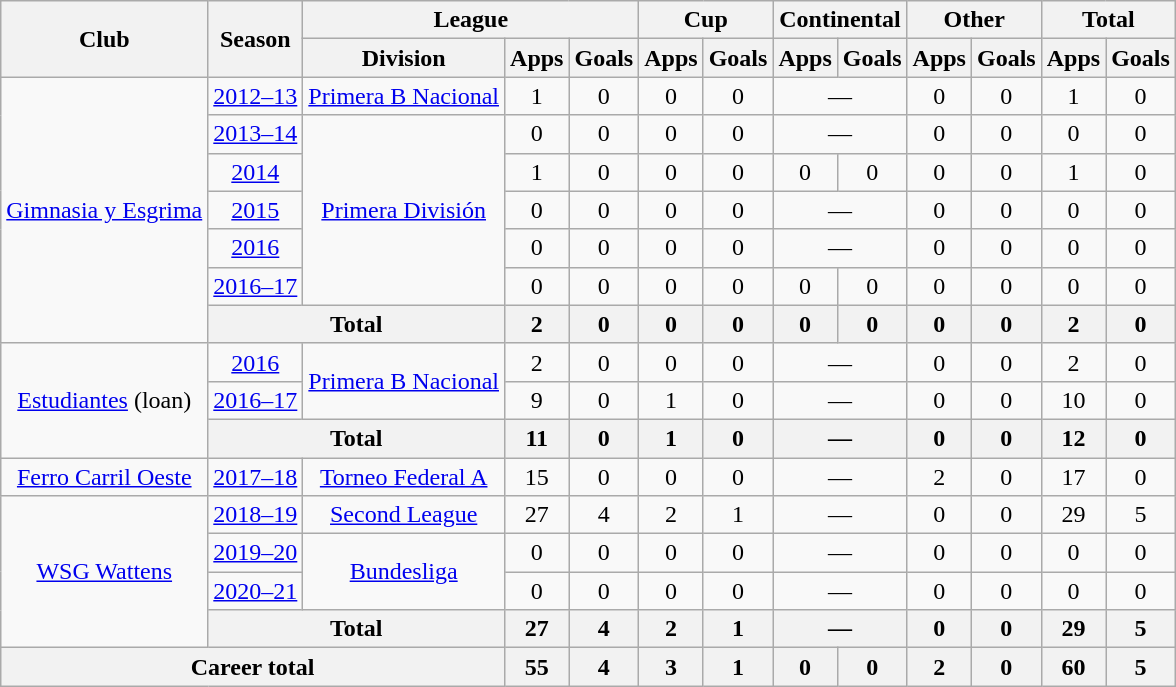<table class="wikitable" style="text-align:center">
<tr>
<th rowspan="2">Club</th>
<th rowspan="2">Season</th>
<th colspan="3">League</th>
<th colspan="2">Cup</th>
<th colspan="2">Continental</th>
<th colspan="2">Other</th>
<th colspan="2">Total</th>
</tr>
<tr>
<th>Division</th>
<th>Apps</th>
<th>Goals</th>
<th>Apps</th>
<th>Goals</th>
<th>Apps</th>
<th>Goals</th>
<th>Apps</th>
<th>Goals</th>
<th>Apps</th>
<th>Goals</th>
</tr>
<tr>
<td rowspan="7"><a href='#'>Gimnasia y Esgrima</a></td>
<td><a href='#'>2012–13</a></td>
<td rowspan="1"><a href='#'>Primera B Nacional</a></td>
<td>1</td>
<td>0</td>
<td>0</td>
<td>0</td>
<td colspan="2">—</td>
<td>0</td>
<td>0</td>
<td>1</td>
<td>0</td>
</tr>
<tr>
<td><a href='#'>2013–14</a></td>
<td rowspan="5"><a href='#'>Primera División</a></td>
<td>0</td>
<td>0</td>
<td>0</td>
<td>0</td>
<td colspan="2">—</td>
<td>0</td>
<td>0</td>
<td>0</td>
<td>0</td>
</tr>
<tr>
<td><a href='#'>2014</a></td>
<td>1</td>
<td>0</td>
<td>0</td>
<td>0</td>
<td>0</td>
<td>0</td>
<td>0</td>
<td>0</td>
<td>1</td>
<td>0</td>
</tr>
<tr>
<td><a href='#'>2015</a></td>
<td>0</td>
<td>0</td>
<td>0</td>
<td>0</td>
<td colspan="2">—</td>
<td>0</td>
<td>0</td>
<td>0</td>
<td>0</td>
</tr>
<tr>
<td><a href='#'>2016</a></td>
<td>0</td>
<td>0</td>
<td>0</td>
<td>0</td>
<td colspan="2">—</td>
<td>0</td>
<td>0</td>
<td>0</td>
<td>0</td>
</tr>
<tr>
<td><a href='#'>2016–17</a></td>
<td>0</td>
<td>0</td>
<td>0</td>
<td>0</td>
<td>0</td>
<td>0</td>
<td>0</td>
<td>0</td>
<td>0</td>
<td>0</td>
</tr>
<tr>
<th colspan="2">Total</th>
<th>2</th>
<th>0</th>
<th>0</th>
<th>0</th>
<th>0</th>
<th>0</th>
<th>0</th>
<th>0</th>
<th>2</th>
<th>0</th>
</tr>
<tr>
<td rowspan="3"><a href='#'>Estudiantes</a> (loan)</td>
<td><a href='#'>2016</a></td>
<td rowspan="2"><a href='#'>Primera B Nacional</a></td>
<td>2</td>
<td>0</td>
<td>0</td>
<td>0</td>
<td colspan="2">—</td>
<td>0</td>
<td>0</td>
<td>2</td>
<td>0</td>
</tr>
<tr>
<td><a href='#'>2016–17</a></td>
<td>9</td>
<td>0</td>
<td>1</td>
<td>0</td>
<td colspan="2">—</td>
<td>0</td>
<td>0</td>
<td>10</td>
<td>0</td>
</tr>
<tr>
<th colspan="2">Total</th>
<th>11</th>
<th>0</th>
<th>1</th>
<th>0</th>
<th colspan="2">—</th>
<th>0</th>
<th>0</th>
<th>12</th>
<th>0</th>
</tr>
<tr>
<td rowspan="1"><a href='#'>Ferro Carril Oeste</a></td>
<td><a href='#'>2017–18</a></td>
<td rowspan="1"><a href='#'>Torneo Federal A</a></td>
<td>15</td>
<td>0</td>
<td>0</td>
<td>0</td>
<td colspan="2">—</td>
<td>2</td>
<td>0</td>
<td>17</td>
<td>0</td>
</tr>
<tr>
<td rowspan="4"><a href='#'>WSG Wattens</a></td>
<td><a href='#'>2018–19</a></td>
<td rowspan="1"><a href='#'>Second League</a></td>
<td>27</td>
<td>4</td>
<td>2</td>
<td>1</td>
<td colspan="2">—</td>
<td>0</td>
<td>0</td>
<td>29</td>
<td>5</td>
</tr>
<tr>
<td><a href='#'>2019–20</a></td>
<td rowspan="2"><a href='#'>Bundesliga</a></td>
<td>0</td>
<td>0</td>
<td>0</td>
<td>0</td>
<td colspan="2">—</td>
<td>0</td>
<td>0</td>
<td>0</td>
<td>0</td>
</tr>
<tr>
<td><a href='#'>2020–21</a></td>
<td>0</td>
<td>0</td>
<td>0</td>
<td>0</td>
<td colspan="2">—</td>
<td>0</td>
<td>0</td>
<td>0</td>
<td>0</td>
</tr>
<tr>
<th colspan="2">Total</th>
<th>27</th>
<th>4</th>
<th>2</th>
<th>1</th>
<th colspan="2">—</th>
<th>0</th>
<th>0</th>
<th>29</th>
<th>5</th>
</tr>
<tr>
<th colspan="3">Career total</th>
<th>55</th>
<th>4</th>
<th>3</th>
<th>1</th>
<th>0</th>
<th>0</th>
<th>2</th>
<th>0</th>
<th>60</th>
<th>5</th>
</tr>
</table>
